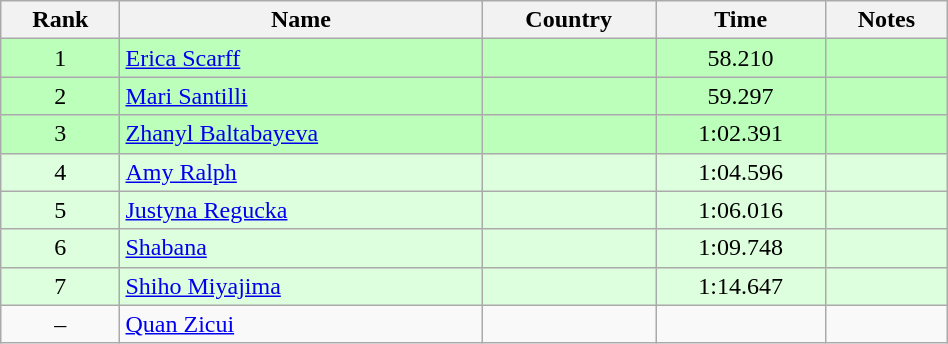<table class="wikitable" style="text-align:center;width: 50%">
<tr>
<th>Rank</th>
<th>Name</th>
<th>Country</th>
<th>Time</th>
<th>Notes</th>
</tr>
<tr bgcolor=bbffbb>
<td>1</td>
<td align="left"><a href='#'>Erica Scarff</a></td>
<td align="left"></td>
<td>58.210</td>
<td></td>
</tr>
<tr bgcolor=bbffbb>
<td>2</td>
<td align="left"><a href='#'>Mari Santilli</a></td>
<td align="left"></td>
<td>59.297</td>
<td></td>
</tr>
<tr bgcolor=bbffbb>
<td>3</td>
<td align="left"><a href='#'>Zhanyl Baltabayeva</a></td>
<td align="left"></td>
<td>1:02.391</td>
<td></td>
</tr>
<tr bgcolor=ddffdd>
<td>4</td>
<td align="left"><a href='#'>Amy Ralph</a></td>
<td align="left"></td>
<td>1:04.596</td>
<td></td>
</tr>
<tr bgcolor=ddffdd>
<td>5</td>
<td align="left"><a href='#'>Justyna Regucka</a></td>
<td align="left"></td>
<td>1:06.016</td>
<td></td>
</tr>
<tr bgcolor=ddffdd>
<td>6</td>
<td align="left"><a href='#'>Shabana</a></td>
<td align="left"></td>
<td>1:09.748</td>
<td></td>
</tr>
<tr bgcolor=ddffdd>
<td>7</td>
<td align="left"><a href='#'>Shiho Miyajima</a></td>
<td align="left"></td>
<td>1:14.647</td>
<td></td>
</tr>
<tr>
<td>–</td>
<td align="left"><a href='#'>Quan Zicui</a></td>
<td align="left"></td>
<td></td>
<td></td>
</tr>
</table>
